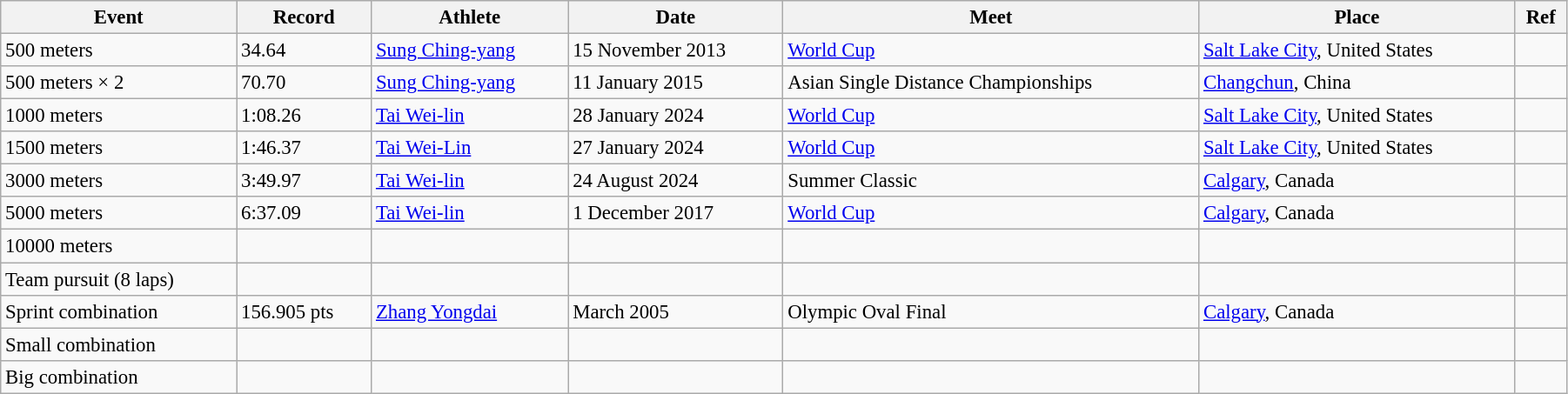<table class="wikitable" style="font-size:95%; width: 95%;">
<tr>
<th>Event</th>
<th>Record</th>
<th>Athlete</th>
<th>Date</th>
<th>Meet</th>
<th>Place</th>
<th>Ref</th>
</tr>
<tr>
<td>500 meters</td>
<td>34.64</td>
<td><a href='#'>Sung Ching-yang</a></td>
<td>15 November 2013</td>
<td><a href='#'>World Cup</a></td>
<td><a href='#'>Salt Lake City</a>, United States</td>
<td></td>
</tr>
<tr>
<td>500 meters × 2</td>
<td>70.70</td>
<td><a href='#'>Sung Ching-yang</a></td>
<td>11 January 2015</td>
<td>Asian Single Distance Championships</td>
<td><a href='#'>Changchun</a>, China</td>
<td></td>
</tr>
<tr>
<td>1000 meters</td>
<td>1:08.26</td>
<td><a href='#'>Tai Wei-lin</a></td>
<td>28 January 2024</td>
<td><a href='#'>World Cup</a></td>
<td><a href='#'>Salt Lake City</a>, United States</td>
<td></td>
</tr>
<tr>
<td>1500 meters</td>
<td>1:46.37</td>
<td><a href='#'>Tai Wei-Lin</a></td>
<td>27 January 2024</td>
<td><a href='#'>World Cup</a></td>
<td><a href='#'>Salt Lake City</a>, United States</td>
<td></td>
</tr>
<tr>
<td>3000 meters</td>
<td>3:49.97</td>
<td><a href='#'>Tai Wei-lin</a></td>
<td>24 August 2024</td>
<td>Summer Classic</td>
<td><a href='#'>Calgary</a>, Canada</td>
<td></td>
</tr>
<tr>
<td>5000 meters</td>
<td>6:37.09</td>
<td><a href='#'>Tai Wei-lin</a></td>
<td>1 December 2017</td>
<td><a href='#'>World Cup</a></td>
<td><a href='#'>Calgary</a>, Canada</td>
<td></td>
</tr>
<tr>
<td>10000 meters</td>
<td></td>
<td></td>
<td></td>
<td></td>
<td></td>
<td></td>
</tr>
<tr>
<td>Team pursuit (8 laps)</td>
<td></td>
<td></td>
<td></td>
<td></td>
<td></td>
<td></td>
</tr>
<tr>
<td>Sprint combination</td>
<td>156.905 pts</td>
<td><a href='#'>Zhang Yongdai</a></td>
<td>March 2005</td>
<td>Olympic Oval Final</td>
<td><a href='#'>Calgary</a>, Canada</td>
<td></td>
</tr>
<tr>
<td>Small combination</td>
<td></td>
<td></td>
<td></td>
<td></td>
<td></td>
<td></td>
</tr>
<tr>
<td>Big combination</td>
<td></td>
<td></td>
<td></td>
<td></td>
<td></td>
<td></td>
</tr>
</table>
